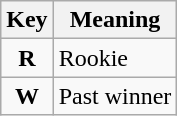<table class="wikitable" style="fon 19t-size: 95%;">
<tr>
<th>Key</th>
<th>Meaning</th>
</tr>
<tr>
<td align="center"><strong><span>R</span></strong></td>
<td>Rookie</td>
</tr>
<tr>
<td align="center"><strong><span>W</span></strong></td>
<td>Past winner</td>
</tr>
</table>
